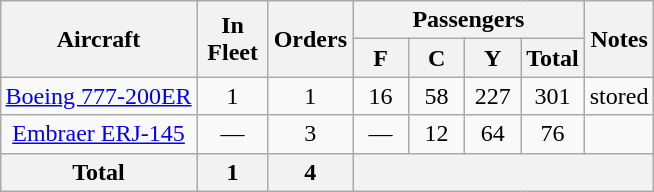<table class="wikitable" style="margin:1em auto; text-align:center;">
<tr>
<th rowspan="2">Aircraft</th>
<th rowspan="2" style="width:30pt;">In Fleet</th>
<th rowspan="2" style="width:30pt;">Orders</th>
<th colspan="4">Passengers</th>
<th rowspan="2">Notes</th>
</tr>
<tr>
<th style="width:30px;"><abbr>F</abbr></th>
<th style="width:30px;"><abbr>C</abbr></th>
<th style="width:30px;"><abbr>Y</abbr></th>
<th style="width:30px;">Total</th>
</tr>
<tr>
<td><a href='#'>Boeing 777-200ER</a></td>
<td>1</td>
<td>1</td>
<td>16</td>
<td>58</td>
<td>227</td>
<td>301</td>
<td>stored</td>
</tr>
<tr>
<td><a href='#'>Embraer ERJ-145</a></td>
<td>—</td>
<td>3</td>
<td>—</td>
<td>12</td>
<td>64</td>
<td>76</td>
<td></td>
</tr>
<tr>
<th>Total</th>
<th>1</th>
<th>4</th>
<th colspan="5"></th>
</tr>
</table>
